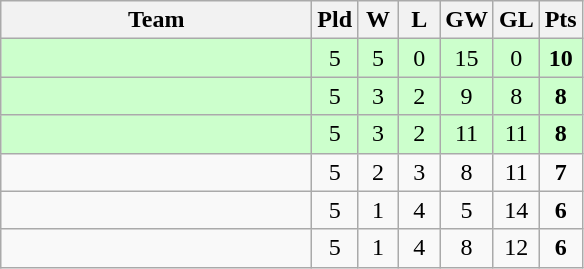<table class="wikitable" style="text-align:center">
<tr>
<th width=200>Team</th>
<th width=20>Pld</th>
<th width=20>W</th>
<th width=20>L</th>
<th width=20>GW</th>
<th width=20>GL</th>
<th width=20>Pts</th>
</tr>
<tr bgcolor="ccffcc">
<td style="text-align:left;"></td>
<td>5</td>
<td>5</td>
<td>0</td>
<td>15</td>
<td>0</td>
<td><strong>10</strong></td>
</tr>
<tr bgcolor="ccffcc">
<td style="text-align:left;"></td>
<td>5</td>
<td>3</td>
<td>2</td>
<td>9</td>
<td>8</td>
<td><strong>8</strong></td>
</tr>
<tr bgcolor="ccffcc">
<td style="text-align:left;"></td>
<td>5</td>
<td>3</td>
<td>2</td>
<td>11</td>
<td>11</td>
<td><strong>8</strong></td>
</tr>
<tr>
<td style="text-align:left;"></td>
<td>5</td>
<td>2</td>
<td>3</td>
<td>8</td>
<td>11</td>
<td><strong>7</strong></td>
</tr>
<tr>
<td style="text-align:left;"></td>
<td>5</td>
<td>1</td>
<td>4</td>
<td>5</td>
<td>14</td>
<td><strong>6</strong></td>
</tr>
<tr>
<td style="text-align:left;"></td>
<td>5</td>
<td>1</td>
<td>4</td>
<td>8</td>
<td>12</td>
<td><strong>6</strong></td>
</tr>
</table>
